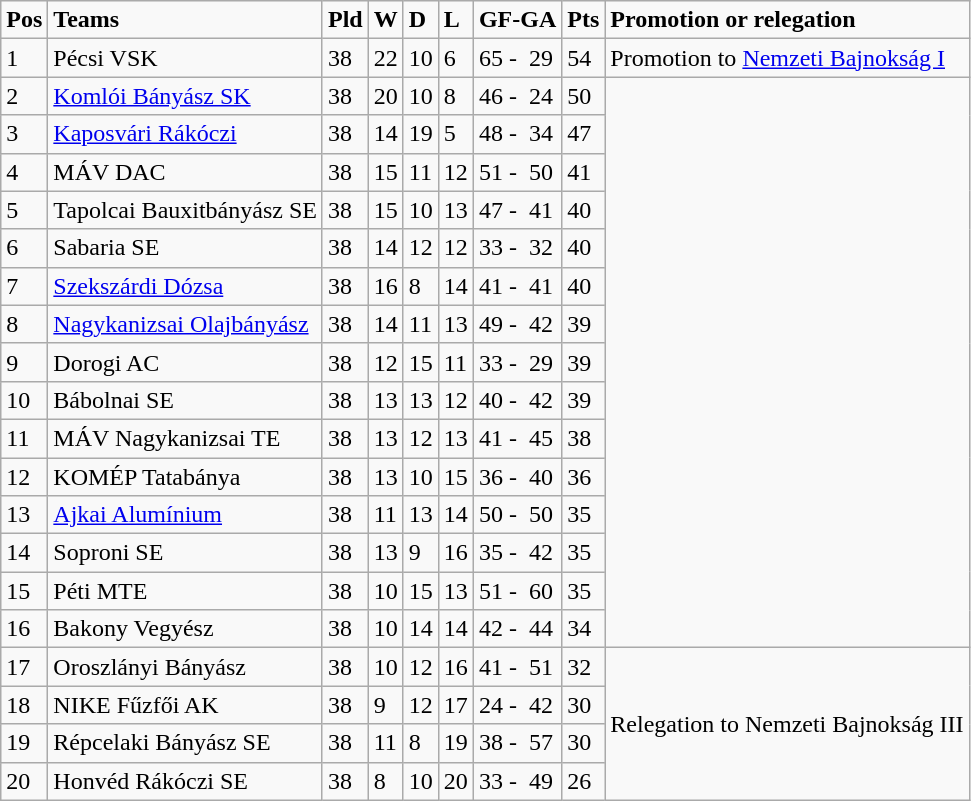<table class="wikitable">
<tr>
<td><strong>Pos</strong></td>
<td><strong>Teams</strong></td>
<td><strong>Pld</strong></td>
<td><strong>W</strong></td>
<td><strong>D</strong></td>
<td><strong>L</strong></td>
<td><strong>GF-GA</strong></td>
<td><strong>Pts</strong></td>
<td><strong>Promotion or relegation</strong></td>
</tr>
<tr>
<td>1</td>
<td>Pécsi VSK</td>
<td>38</td>
<td>22</td>
<td>10</td>
<td>6</td>
<td>65 -  29</td>
<td>54</td>
<td>Promotion to <a href='#'>Nemzeti Bajnokság I</a></td>
</tr>
<tr>
<td>2</td>
<td><a href='#'>Komlói Bányász SK</a></td>
<td>38</td>
<td>20</td>
<td>10</td>
<td>8</td>
<td>46 -  24</td>
<td>50</td>
<td rowspan="15"></td>
</tr>
<tr>
<td>3</td>
<td><a href='#'>Kaposvári Rákóczi</a></td>
<td>38</td>
<td>14</td>
<td>19</td>
<td>5</td>
<td>48 -  34</td>
<td>47</td>
</tr>
<tr>
<td>4</td>
<td>MÁV DAC</td>
<td>38</td>
<td>15</td>
<td>11</td>
<td>12</td>
<td>51 -  50</td>
<td>41</td>
</tr>
<tr>
<td>5</td>
<td>Tapolcai Bauxitbányász SE</td>
<td>38</td>
<td>15</td>
<td>10</td>
<td>13</td>
<td>47 -  41</td>
<td>40</td>
</tr>
<tr>
<td>6</td>
<td>Sabaria SE</td>
<td>38</td>
<td>14</td>
<td>12</td>
<td>12</td>
<td>33 -  32</td>
<td>40</td>
</tr>
<tr>
<td>7</td>
<td><a href='#'>Szekszárdi Dózsa</a></td>
<td>38</td>
<td>16</td>
<td>8</td>
<td>14</td>
<td>41 -  41</td>
<td>40</td>
</tr>
<tr>
<td>8</td>
<td><a href='#'>Nagykanizsai Olajbányász</a></td>
<td>38</td>
<td>14</td>
<td>11</td>
<td>13</td>
<td>49 -  42</td>
<td>39</td>
</tr>
<tr>
<td>9</td>
<td>Dorogi AC</td>
<td>38</td>
<td>12</td>
<td>15</td>
<td>11</td>
<td>33 -  29</td>
<td>39</td>
</tr>
<tr>
<td>10</td>
<td>Bábolnai SE</td>
<td>38</td>
<td>13</td>
<td>13</td>
<td>12</td>
<td>40 -  42</td>
<td>39</td>
</tr>
<tr>
<td>11</td>
<td>MÁV Nagykanizsai TE</td>
<td>38</td>
<td>13</td>
<td>12</td>
<td>13</td>
<td>41 -  45</td>
<td>38</td>
</tr>
<tr>
<td>12</td>
<td>KOMÉP Tatabánya</td>
<td>38</td>
<td>13</td>
<td>10</td>
<td>15</td>
<td>36 -  40</td>
<td>36</td>
</tr>
<tr>
<td>13</td>
<td><a href='#'>Ajkai Alumínium</a></td>
<td>38</td>
<td>11</td>
<td>13</td>
<td>14</td>
<td>50 -  50</td>
<td>35</td>
</tr>
<tr>
<td>14</td>
<td>Soproni SE</td>
<td>38</td>
<td>13</td>
<td>9</td>
<td>16</td>
<td>35 -  42</td>
<td>35</td>
</tr>
<tr>
<td>15</td>
<td>Péti MTE</td>
<td>38</td>
<td>10</td>
<td>15</td>
<td>13</td>
<td>51 -  60</td>
<td>35</td>
</tr>
<tr>
<td>16</td>
<td>Bakony Vegyész</td>
<td>38</td>
<td>10</td>
<td>14</td>
<td>14</td>
<td>42 -  44</td>
<td>34</td>
</tr>
<tr>
<td>17</td>
<td>Oroszlányi Bányász</td>
<td>38</td>
<td>10</td>
<td>12</td>
<td>16</td>
<td>41 -  51</td>
<td>32</td>
<td rowspan="4">Relegation to Nemzeti Bajnokság III</td>
</tr>
<tr>
<td>18</td>
<td>NIKE Fűzfői AK</td>
<td>38</td>
<td>9</td>
<td>12</td>
<td>17</td>
<td>24 -  42</td>
<td>30</td>
</tr>
<tr>
<td>19</td>
<td>Répcelaki Bányász SE</td>
<td>38</td>
<td>11</td>
<td>8</td>
<td>19</td>
<td>38 -  57</td>
<td>30</td>
</tr>
<tr>
<td>20</td>
<td>Honvéd Rákóczi SE</td>
<td>38</td>
<td>8</td>
<td>10</td>
<td>20</td>
<td>33 -  49</td>
<td>26</td>
</tr>
</table>
